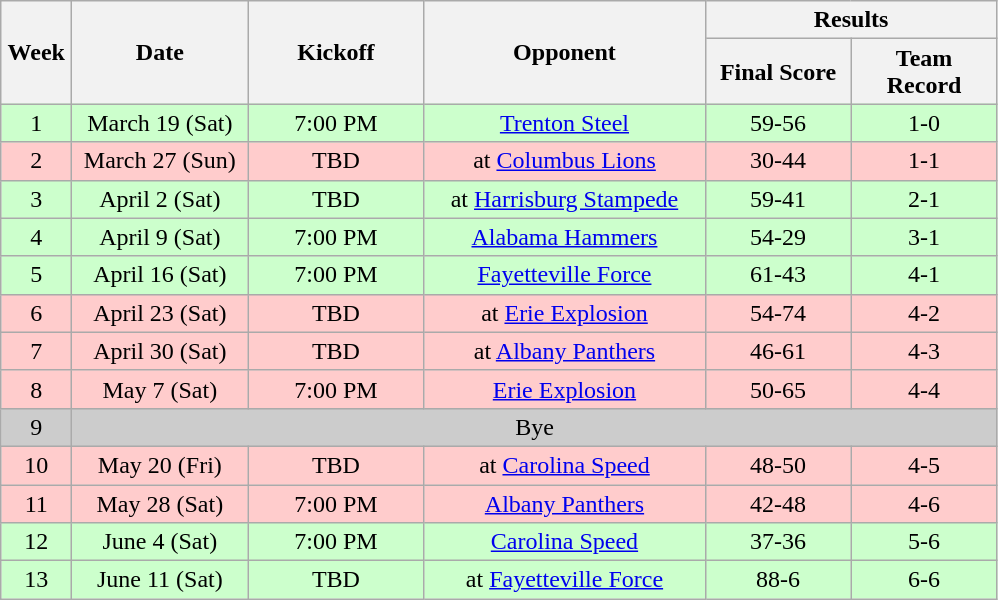<table class="wikitable">
<tr>
<th rowspan="2" width="40">Week</th>
<th rowspan="2" width="110">Date</th>
<th rowspan="2" width="110">Kickoff</th>
<th rowspan="2" width="180">Opponent</th>
<th colspan="2" width="180">Results</th>
</tr>
<tr>
<th width="90">Final Score</th>
<th width="90">Team Record</th>
</tr>
<tr align="center" bgcolor="#CCFFCC">
<td align="center">1</td>
<td align="center">March 19 (Sat)</td>
<td align="center">7:00 PM</td>
<td align="center"><a href='#'>Trenton Steel</a></td>
<td align="center">59-56</td>
<td align="center">1-0</td>
</tr>
<tr align="center" bgcolor="#FFCCCC">
<td align="center">2</td>
<td align="center">March 27 (Sun)</td>
<td align="center">TBD</td>
<td align="center">at <a href='#'>Columbus Lions</a></td>
<td align="center">30-44</td>
<td align="center">1-1</td>
</tr>
<tr align="center" bgcolor="#CCFFCC">
<td align="center">3</td>
<td align="center">April 2 (Sat)</td>
<td align="center">TBD</td>
<td align="center">at <a href='#'>Harrisburg Stampede</a></td>
<td align="center">59-41</td>
<td align="center">2-1</td>
</tr>
<tr align="center" bgcolor="#CCFFCC">
<td align="center">4</td>
<td align="center">April 9 (Sat)</td>
<td align="center">7:00 PM</td>
<td align="center"><a href='#'>Alabama Hammers</a></td>
<td align="center">54-29</td>
<td align="center">3-1</td>
</tr>
<tr align="center" bgcolor="#CCFFCC">
<td align="center">5</td>
<td align="center">April 16 (Sat)</td>
<td align="center">7:00 PM</td>
<td align="center"><a href='#'>Fayetteville Force</a></td>
<td align="center">61-43</td>
<td align="center">4-1</td>
</tr>
<tr align="center" bgcolor="#FFCCCC">
<td align="center">6</td>
<td align="center">April 23 (Sat)</td>
<td align="center">TBD</td>
<td align="center">at <a href='#'>Erie Explosion</a></td>
<td align="center">54-74</td>
<td align="center">4-2</td>
</tr>
<tr align="center" bgcolor="#FFCCCC">
<td align="center">7</td>
<td align="center">April 30 (Sat)</td>
<td align="center">TBD</td>
<td align="center">at <a href='#'>Albany Panthers</a></td>
<td align="center">46-61</td>
<td align="center">4-3</td>
</tr>
<tr align="center" bgcolor="#FFCCCC">
<td align="center">8</td>
<td align="center">May 7 (Sat)</td>
<td align="center">7:00 PM</td>
<td align="center"><a href='#'>Erie Explosion</a></td>
<td align="center">50-65</td>
<td align="center">4-4</td>
</tr>
<tr align="center" bgcolor="#CCCCCC">
<td align="center">9</td>
<td colSpan=5 align="center">Bye</td>
</tr>
<tr align="center" bgcolor="#FFCCCC">
<td align="center">10</td>
<td align="center">May 20 (Fri)</td>
<td align="center">TBD</td>
<td align="center">at <a href='#'>Carolina Speed</a></td>
<td align="center">48-50</td>
<td align="center">4-5</td>
</tr>
<tr align="center" bgcolor="#FFCCCC">
<td align="center">11</td>
<td align="center">May 28 (Sat)</td>
<td align="center">7:00 PM</td>
<td align="center"><a href='#'>Albany Panthers</a></td>
<td align="center">42-48</td>
<td align="center">4-6</td>
</tr>
<tr align="center" bgcolor="#CCFFCC">
<td align="center">12</td>
<td align="center">June 4 (Sat)</td>
<td align="center">7:00 PM</td>
<td align="center"><a href='#'>Carolina Speed</a></td>
<td align="center">37-36</td>
<td align="center">5-6</td>
</tr>
<tr align="center" bgcolor="#CCFFCC">
<td align="center">13</td>
<td align="center">June 11 (Sat)</td>
<td align="center">TBD</td>
<td align="center">at <a href='#'>Fayetteville Force</a></td>
<td align="center">88-6</td>
<td align="center">6-6</td>
</tr>
</table>
